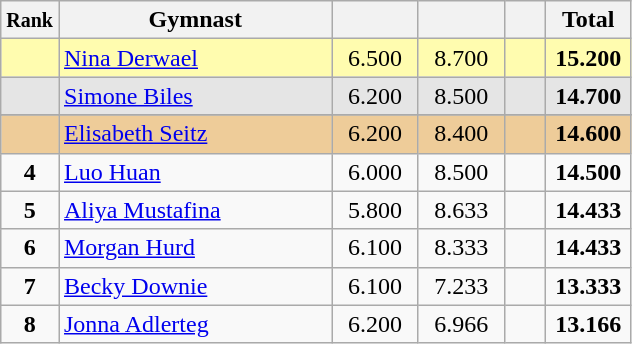<table style="text-align:center;" class="wikitable sortable">
<tr>
<th scope="col" style="width:15px;"><small>Rank</small></th>
<th scope="col" style="width:175px;">Gymnast</th>
<th scope="col" style="width:50px;"><small></small></th>
<th scope="col" style="width:50px;"><small></small></th>
<th scope="col" style="width:20px;"><small></small></th>
<th scope="col" style="width:50px;">Total</th>
</tr>
<tr style="background:#fffcaf;">
<td scope="row" style="text-align:center"><strong></strong></td>
<td style="text-align:left;"> <a href='#'>Nina Derwael</a></td>
<td>6.500</td>
<td>8.700</td>
<td></td>
<td><strong>15.200</strong></td>
</tr>
<tr style="background:#e5e5e5;">
<td scope="row" style="text-align:center"><strong></strong></td>
<td style="text-align:left;"> <a href='#'>Simone Biles</a></td>
<td>6.200</td>
<td>8.500</td>
<td></td>
<td><strong>14.700</strong></td>
</tr>
<tr>
</tr>
<tr style="background:#ec9;">
<td scope="row" style="text-align:center"><strong></strong></td>
<td style="text-align:left;"> <a href='#'>Elisabeth Seitz</a></td>
<td>6.200</td>
<td>8.400</td>
<td></td>
<td><strong>14.600</strong></td>
</tr>
<tr>
<td scope="row" style="text-align:center"><strong>4</strong></td>
<td style="text-align:left;"> <a href='#'>Luo Huan</a></td>
<td>6.000</td>
<td>8.500</td>
<td></td>
<td><strong>14.500</strong></td>
</tr>
<tr>
<td scope="row" style="text-align:center"><strong>5</strong></td>
<td style="text-align:left;"> <a href='#'>Aliya Mustafina</a></td>
<td>5.800</td>
<td>8.633</td>
<td></td>
<td><strong>14.433</strong></td>
</tr>
<tr>
<td scope="row" style="text-align:center"><strong>6</strong></td>
<td style="text-align:left;"> <a href='#'>Morgan Hurd</a></td>
<td>6.100</td>
<td>8.333</td>
<td></td>
<td><strong>14.433</strong></td>
</tr>
<tr>
<td scope="row" style="text-align:center"><strong>7</strong></td>
<td style="text-align:left;"> <a href='#'>Becky Downie</a></td>
<td>6.100</td>
<td>7.233</td>
<td></td>
<td><strong>13.333</strong></td>
</tr>
<tr>
<td scope="row" style="text-align:center"><strong>8</strong></td>
<td style="text-align:left;"> <a href='#'>Jonna Adlerteg</a></td>
<td>6.200</td>
<td>6.966</td>
<td></td>
<td><strong>13.166</strong></td>
</tr>
</table>
